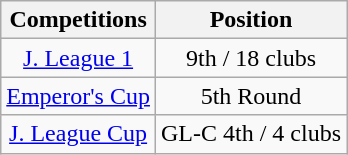<table class="wikitable" style="text-align:center;">
<tr>
<th>Competitions</th>
<th>Position</th>
</tr>
<tr>
<td><a href='#'>J. League 1</a></td>
<td>9th / 18 clubs</td>
</tr>
<tr>
<td><a href='#'>Emperor's Cup</a></td>
<td>5th Round</td>
</tr>
<tr>
<td><a href='#'>J. League Cup</a></td>
<td>GL-C 4th / 4 clubs</td>
</tr>
</table>
